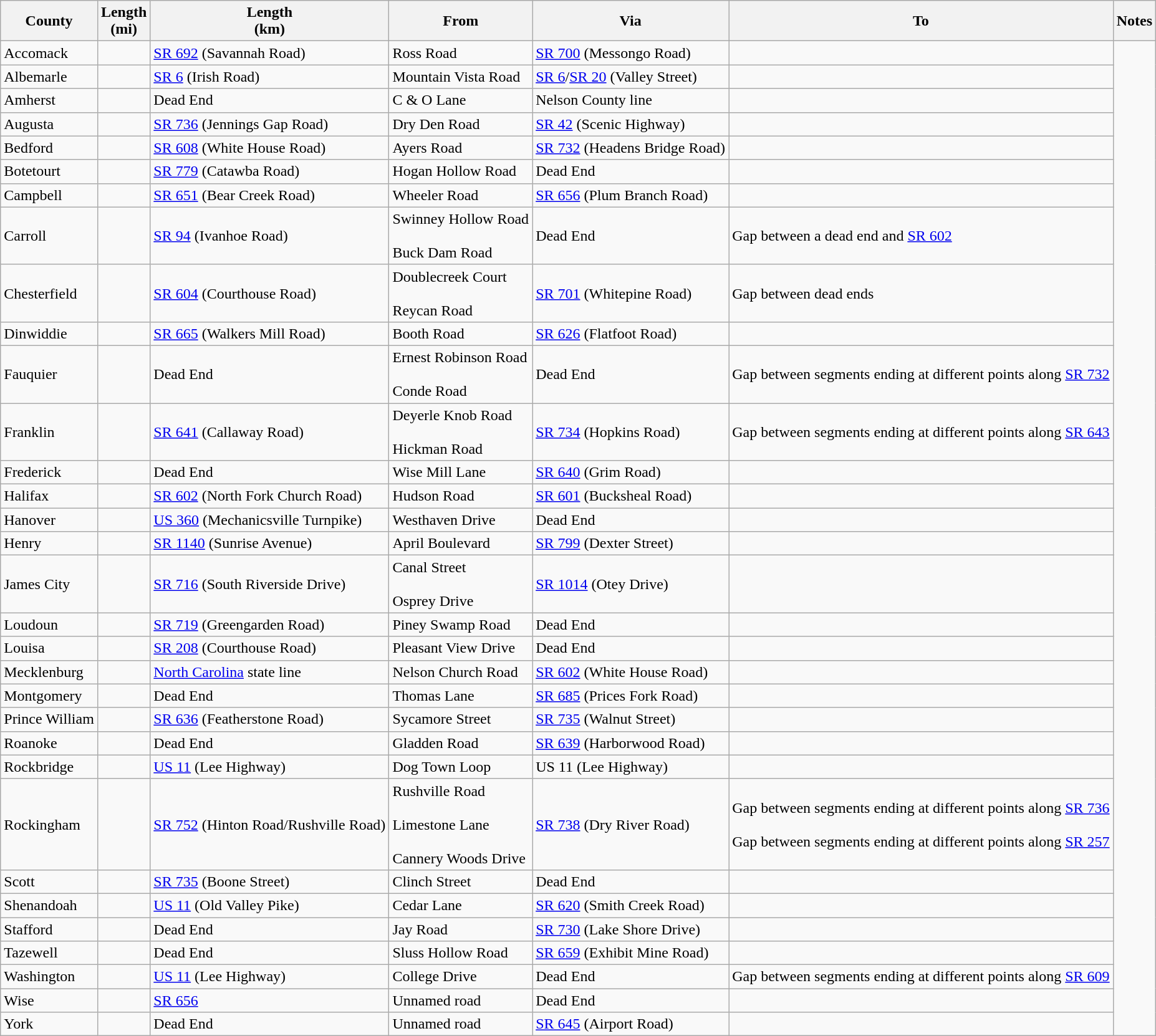<table class="wikitable sortable">
<tr>
<th>County</th>
<th>Length<br>(mi)</th>
<th>Length<br>(km)</th>
<th class="unsortable">From</th>
<th class="unsortable">Via</th>
<th class="unsortable">To</th>
<th class="unsortable">Notes</th>
</tr>
<tr>
<td id="Accomack">Accomack</td>
<td></td>
<td><a href='#'>SR 692</a> (Savannah Road)</td>
<td>Ross Road</td>
<td><a href='#'>SR 700</a> (Messongo Road)</td>
<td></td>
</tr>
<tr>
<td id="Albemarle">Albemarle</td>
<td></td>
<td><a href='#'>SR 6</a> (Irish Road)</td>
<td>Mountain Vista Road</td>
<td><a href='#'>SR 6</a>/<a href='#'>SR 20</a> (Valley Street)</td>
<td><br>
</td>
</tr>
<tr>
<td id="Amherst">Amherst</td>
<td></td>
<td>Dead End</td>
<td>C & O Lane</td>
<td>Nelson County line</td>
<td><br>
</td>
</tr>
<tr>
<td id="Augusta">Augusta</td>
<td></td>
<td><a href='#'>SR 736</a> (Jennings Gap Road)</td>
<td>Dry Den Road</td>
<td><a href='#'>SR 42</a> (Scenic Highway)</td>
<td><br></td>
</tr>
<tr>
<td id="Bedford">Bedford</td>
<td></td>
<td><a href='#'>SR 608</a> (White House Road)</td>
<td>Ayers Road</td>
<td><a href='#'>SR 732</a> (Headens Bridge Road)</td>
<td><br></td>
</tr>
<tr>
<td id="Botetourt">Botetourt</td>
<td></td>
<td><a href='#'>SR 779</a> (Catawba Road)</td>
<td>Hogan Hollow Road</td>
<td>Dead End</td>
<td><br>

</td>
</tr>
<tr>
<td id="Campbell">Campbell</td>
<td></td>
<td><a href='#'>SR 651</a> (Bear Creek Road)</td>
<td>Wheeler Road</td>
<td><a href='#'>SR 656</a> (Plum Branch Road)</td>
<td><br></td>
</tr>
<tr>
<td id="Carroll">Carroll</td>
<td></td>
<td><a href='#'>SR 94</a> (Ivanhoe Road)</td>
<td>Swinney Hollow Road<br><br>Buck Dam Road</td>
<td>Dead End</td>
<td>Gap between a dead end and <a href='#'>SR 602</a><br>
</td>
</tr>
<tr>
<td id="Chesterfield">Chesterfield</td>
<td></td>
<td><a href='#'>SR 604</a> (Courthouse Road)</td>
<td>Doublecreek Court<br><br>Reycan Road</td>
<td><a href='#'>SR 701</a> (Whitepine Road)</td>
<td>Gap between dead ends<br>



</td>
</tr>
<tr>
<td id="Dinwiddie">Dinwiddie</td>
<td></td>
<td><a href='#'>SR 665</a> (Walkers Mill Road)</td>
<td>Booth Road</td>
<td><a href='#'>SR 626</a> (Flatfoot Road)</td>
<td><br>
</td>
</tr>
<tr>
<td id="Fauquier">Fauquier</td>
<td></td>
<td>Dead End</td>
<td>Ernest Robinson Road<br><br>Conde Road</td>
<td>Dead End</td>
<td>Gap between segments ending at different points along <a href='#'>SR 732</a><br>
</td>
</tr>
<tr>
<td id="Franklin">Franklin</td>
<td></td>
<td><a href='#'>SR 641</a> (Callaway Road)</td>
<td>Deyerle Knob Road<br><br>Hickman Road</td>
<td><a href='#'>SR 734</a> (Hopkins Road)</td>
<td>Gap between segments ending at different points along <a href='#'>SR 643</a></td>
</tr>
<tr>
<td id="Frederick">Frederick</td>
<td></td>
<td>Dead End</td>
<td>Wise Mill Lane</td>
<td><a href='#'>SR 640</a> (Grim Road)</td>
<td><br>




</td>
</tr>
<tr>
<td id="Halifax">Halifax</td>
<td></td>
<td><a href='#'>SR 602</a> (North Fork Church Road)</td>
<td>Hudson Road</td>
<td><a href='#'>SR 601</a> (Bucksheal Road)</td>
<td></td>
</tr>
<tr>
<td id="Hanover">Hanover</td>
<td></td>
<td><a href='#'>US 360</a> (Mechanicsville Turnpike)</td>
<td>Westhaven Drive</td>
<td>Dead End</td>
<td><br></td>
</tr>
<tr>
<td id="Henry">Henry</td>
<td></td>
<td><a href='#'>SR 1140</a> (Sunrise Avenue)</td>
<td>April Boulevard</td>
<td><a href='#'>SR 799</a> (Dexter Street)</td>
<td><br>
</td>
</tr>
<tr>
<td id="James City">James City</td>
<td></td>
<td><a href='#'>SR 716</a> (South Riverside Drive)</td>
<td>Canal Street<br><br>Osprey Drive</td>
<td><a href='#'>SR 1014</a> (Otey Drive)</td>
<td><br>



</td>
</tr>
<tr>
<td id="Loudoun">Loudoun</td>
<td></td>
<td><a href='#'>SR 719</a> (Greengarden Road)</td>
<td>Piney Swamp Road</td>
<td>Dead End</td>
<td></td>
</tr>
<tr>
<td id="Louisa">Louisa</td>
<td></td>
<td><a href='#'>SR 208</a> (Courthouse Road)</td>
<td>Pleasant View Drive</td>
<td>Dead End</td>
<td><br>

</td>
</tr>
<tr>
<td id="Mecklenburg">Mecklenburg</td>
<td></td>
<td><a href='#'>North Carolina</a> state line</td>
<td>Nelson Church Road</td>
<td><a href='#'>SR 602</a> (White House Road)</td>
<td><br></td>
</tr>
<tr>
<td id="Montgomery">Montgomery</td>
<td></td>
<td>Dead End</td>
<td>Thomas Lane</td>
<td><a href='#'>SR 685</a> (Prices Fork Road)</td>
<td><br>










</td>
</tr>
<tr>
<td id="Prince William">Prince William</td>
<td></td>
<td><a href='#'>SR 636</a> (Featherstone Road)</td>
<td>Sycamore Street</td>
<td><a href='#'>SR 735</a> (Walnut Street)</td>
<td><br>

</td>
</tr>
<tr>
<td id="Roanoke">Roanoke</td>
<td></td>
<td>Dead End</td>
<td>Gladden Road</td>
<td><a href='#'>SR 639</a> (Harborwood Road)</td>
<td></td>
</tr>
<tr>
<td id="Rockbridge">Rockbridge</td>
<td></td>
<td><a href='#'>US 11</a> (Lee Highway)</td>
<td>Dog Town Loop</td>
<td>US 11 (Lee Highway)</td>
<td></td>
</tr>
<tr>
<td id="Rockingham">Rockingham</td>
<td></td>
<td><a href='#'>SR 752</a> (Hinton Road/Rushville Road)</td>
<td>Rushville Road<br><br>Limestone Lane<br><br>Cannery Woods Drive</td>
<td><a href='#'>SR 738</a> (Dry River Road)</td>
<td>Gap between segments ending at different points along <a href='#'>SR 736</a><br><br>Gap between segments ending at different points along <a href='#'>SR 257</a><br></td>
</tr>
<tr>
<td id="Scott">Scott</td>
<td></td>
<td><a href='#'>SR 735</a> (Boone Street)</td>
<td>Clinch Street</td>
<td>Dead End</td>
<td></td>
</tr>
<tr>
<td id="Shenandoah">Shenandoah</td>
<td></td>
<td><a href='#'>US 11</a> (Old Valley Pike)</td>
<td>Cedar Lane</td>
<td><a href='#'>SR 620</a> (Smith Creek Road)</td>
<td><br>

</td>
</tr>
<tr>
<td id="Stafford">Stafford</td>
<td></td>
<td>Dead End</td>
<td>Jay Road</td>
<td><a href='#'>SR 730</a> (Lake Shore Drive)</td>
<td><br>
</td>
</tr>
<tr>
<td id="Tazewell">Tazewell</td>
<td></td>
<td>Dead End</td>
<td>Sluss Hollow Road</td>
<td><a href='#'>SR 659</a> (Exhibit Mine Road)</td>
<td><br></td>
</tr>
<tr>
<td id="Washington">Washington</td>
<td></td>
<td><a href='#'>US 11</a> (Lee Highway)</td>
<td>College Drive</td>
<td>Dead End</td>
<td>Gap between segments ending at different points along <a href='#'>SR 609</a><br></td>
</tr>
<tr>
<td id="Wise">Wise</td>
<td></td>
<td><a href='#'>SR 656</a></td>
<td>Unnamed road</td>
<td>Dead End</td>
<td><br></td>
</tr>
<tr>
<td id="York">York</td>
<td></td>
<td>Dead End</td>
<td>Unnamed road</td>
<td><a href='#'>SR 645</a> (Airport Road)</td>
<td></td>
</tr>
</table>
